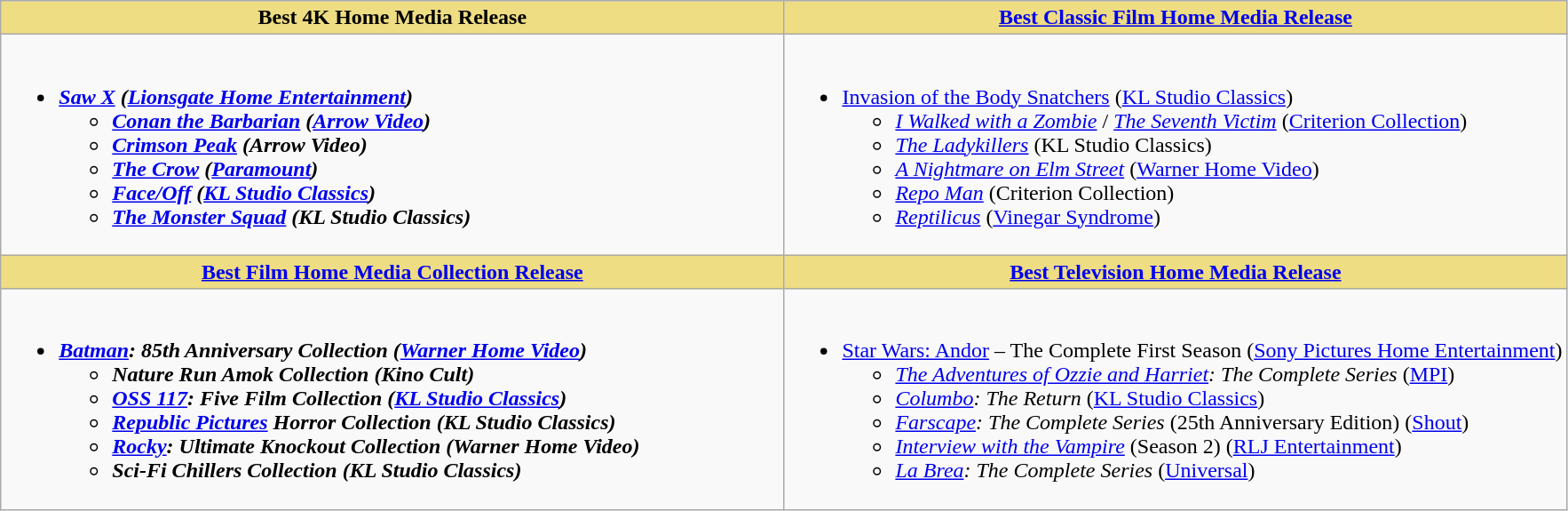<table class="wikitable">
<tr>
<th style="background:#EEDD82; width:50%">Best 4K Home Media Release</th>
<th style="background:#EEDD82; width:50%"><a href='#'>Best Classic Film Home Media Release</a></th>
</tr>
<tr>
<td valign="top"><br><ul><li><strong><em><a href='#'>Saw X</a><em> (<a href='#'>Lionsgate Home Entertainment</a>)<strong><ul><li></em><a href='#'>Conan the Barbarian</a><em> (<a href='#'>Arrow Video</a>)</li><li></em><a href='#'>Crimson Peak</a><em> (Arrow Video)</li><li></em><a href='#'>The Crow</a><em> (<a href='#'>Paramount</a>)</li><li></em><a href='#'>Face/Off</a><em> (<a href='#'>KL Studio Classics</a>)</li><li></em><a href='#'>The Monster Squad</a><em> (KL Studio Classics)</li></ul></li></ul></td>
<td valign="top"><br><ul><li></em></strong><a href='#'>Invasion of the Body Snatchers</a></em> (<a href='#'>KL Studio Classics</a>)</strong><ul><li><em><a href='#'>I Walked with a Zombie</a></em> / <em><a href='#'>The Seventh Victim</a></em> (<a href='#'>Criterion Collection</a>)</li><li><em><a href='#'>The Ladykillers</a></em> (KL Studio Classics)</li><li><em><a href='#'>A Nightmare on Elm Street</a></em> (<a href='#'>Warner Home Video</a>)</li><li><em><a href='#'>Repo Man</a></em> (Criterion Collection)</li><li><em><a href='#'>Reptilicus</a></em> (<a href='#'>Vinegar Syndrome</a>)</li></ul></li></ul></td>
</tr>
<tr>
<th style="background:#EEDD82; width:50%"><a href='#'>Best Film Home Media Collection Release</a></th>
<th style="background:#EEDD82; width:50%"><a href='#'>Best Television Home Media Release</a></th>
</tr>
<tr>
<td valign="top"><br><ul><li><strong><em><a href='#'>Batman</a>: 85th Anniversary Collection<em> (<a href='#'>Warner Home Video</a>)<strong><ul><li></em>Nature Run Amok Collection<em> (Kino Cult)</li><li></em><a href='#'>OSS 117</a>: Five Film Collection<em> (<a href='#'>KL Studio Classics</a>)</li><li></em><a href='#'>Republic Pictures</a> Horror Collection<em> (KL Studio Classics)</li><li></em><a href='#'>Rocky</a>: Ultimate Knockout Collection<em> (Warner Home Video)</li><li></em>Sci-Fi Chillers Collection<em> (KL Studio Classics)</li></ul></li></ul></td>
<td valign="top"><br><ul><li></em></strong><a href='#'>Star Wars: Andor</a> – The Complete First Season</em> (<a href='#'>Sony Pictures Home Entertainment</a>)</strong><ul><li><em><a href='#'>The Adventures of Ozzie and Harriet</a>: The Complete Series</em> (<a href='#'>MPI</a>)</li><li><em><a href='#'>Columbo</a>: The Return</em> (<a href='#'>KL Studio Classics</a>)</li><li><em><a href='#'>Farscape</a>: The Complete Series</em> (25th Anniversary Edition) (<a href='#'>Shout</a>)</li><li><em><a href='#'>Interview with the Vampire</a></em> (Season 2) (<a href='#'>RLJ Entertainment</a>)</li><li><em><a href='#'>La Brea</a>: The Complete Series</em> (<a href='#'>Universal</a>)</li></ul></li></ul></td>
</tr>
</table>
